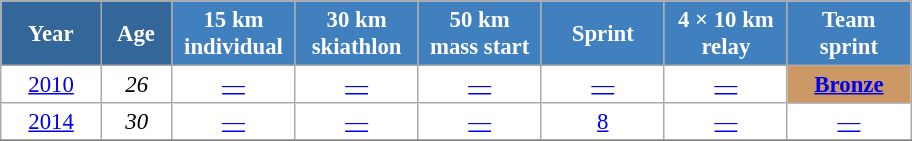<table class="wikitable" style="font-size:95%; text-align:center; border:grey solid 1px; border-collapse:collapse; background:#ffffff;">
<tr>
<th style="background-color:#369; color:white; width:60px;"> Year </th>
<th style="background-color:#369; color:white; width:40px;"> Age </th>
<th style="background-color:#4180be; color:white; width:75px;"> 15 km <br> individual </th>
<th style="background-color:#4180be; color:white; width:75px;"> 30 km <br> skiathlon </th>
<th style="background-color:#4180be; color:white; width:75px;"> 50 km <br> mass start </th>
<th style="background-color:#4180be; color:white; width:75px;"> Sprint </th>
<th style="background-color:#4180be; color:white; width:75px;"> 4 × 10 km <br> relay </th>
<th style="background-color:#4180be; color:white; width:75px;"> Team <br> sprint </th>
</tr>
<tr>
<td><a href='#'>2010</a></td>
<td><em>26</em></td>
<td><a href='#'>—</a></td>
<td><a href='#'>—</a></td>
<td><a href='#'>—</a></td>
<td><a href='#'>—</a></td>
<td><a href='#'>—</a></td>
<td bgcolor="cc9966"><a href='#'><strong>Bronze</strong></a></td>
</tr>
<tr>
<td><a href='#'>2014</a></td>
<td><em>30</em></td>
<td><a href='#'>—</a></td>
<td><a href='#'>—</a></td>
<td><a href='#'>—</a></td>
<td><a href='#'>8</a></td>
<td><a href='#'>—</a></td>
<td><a href='#'>—</a></td>
</tr>
<tr>
</tr>
</table>
